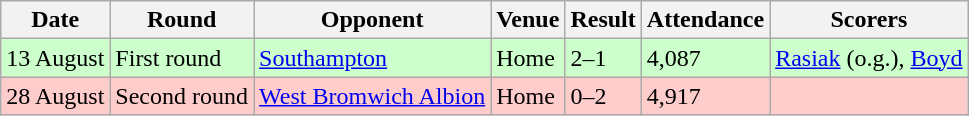<table class="wikitable">
<tr>
<th>Date</th>
<th>Round</th>
<th>Opponent</th>
<th>Venue</th>
<th>Result</th>
<th>Attendance</th>
<th>Scorers</th>
</tr>
<tr style="background:#cfc;">
<td>13 August</td>
<td>First round</td>
<td><a href='#'>Southampton</a></td>
<td>Home</td>
<td>2–1</td>
<td>4,087</td>
<td><a href='#'>Rasiak</a> (o.g.), <a href='#'>Boyd</a></td>
</tr>
<tr style="background:#fcc;">
<td>28 August</td>
<td>Second round</td>
<td><a href='#'>West Bromwich Albion</a></td>
<td>Home</td>
<td>0–2</td>
<td>4,917</td>
<td></td>
</tr>
</table>
